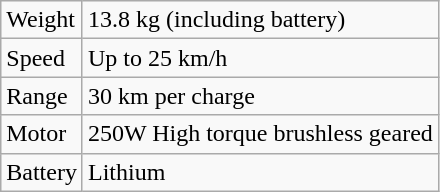<table class="wikitable">
<tr>
<td>Weight</td>
<td>13.8 kg (including battery) </td>
</tr>
<tr>
<td>Speed</td>
<td>Up to 25 km/h </td>
</tr>
<tr>
<td>Range</td>
<td>30 km per charge </td>
</tr>
<tr>
<td>Motor</td>
<td>250W High torque brushless geared </td>
</tr>
<tr>
<td>Battery</td>
<td>Lithium </td>
</tr>
</table>
